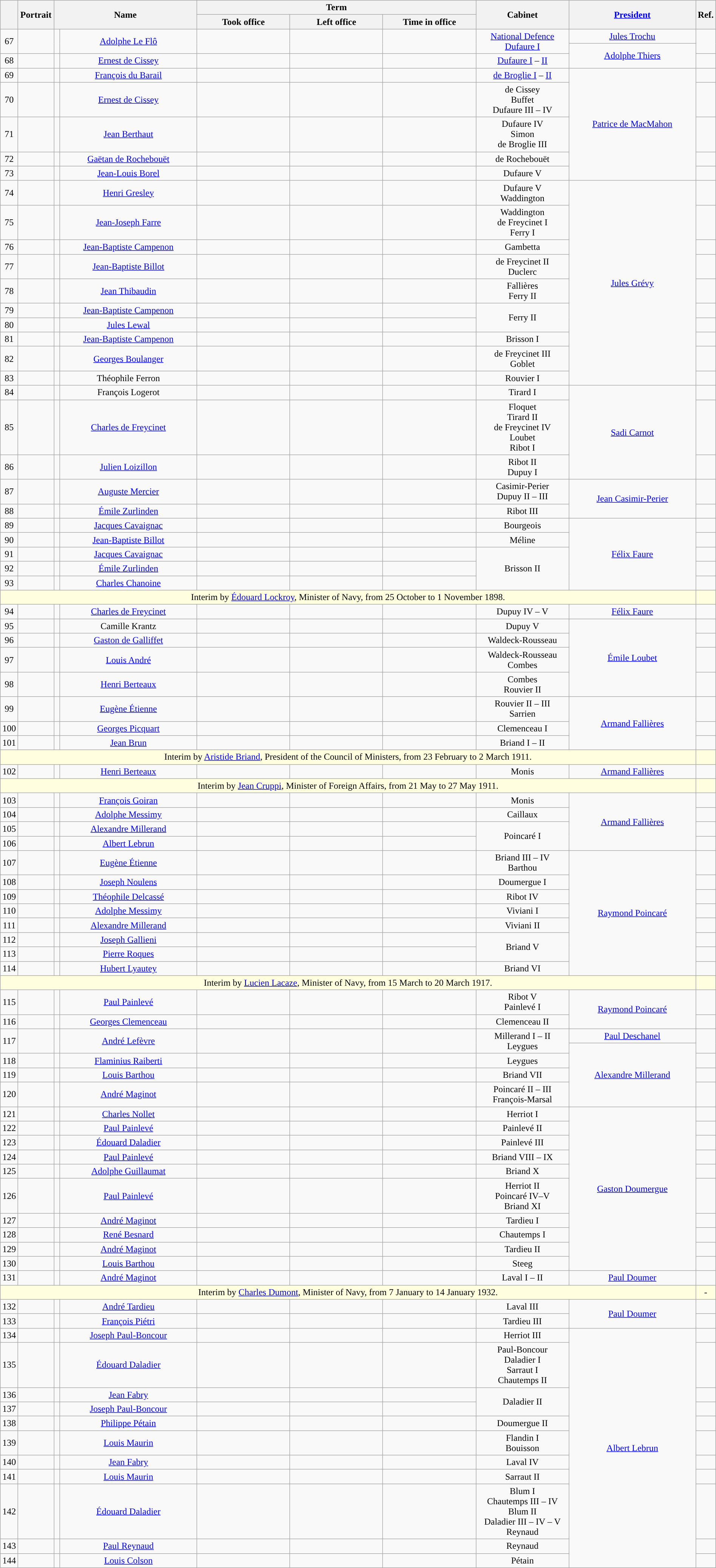<table class="wikitable" style="text-align:center; width:100%">
<tr>
<th style="width:2%" rowspan=2></th>
<th style="width:5%" rowspan=2>Portrait</th>
<th style="width:20%" rowspan=2, colspan=2>Name</th>
<th colspan=3>Term</th>
<th style="width:13%" rowspan=2>Cabinet</th>
<th rowspan=2><a href='#'>President</a></th>
<th style="width:2%" rowspan=2>Ref.</th>
</tr>
<tr>
<th style="width:13%">Took office</th>
<th style="width:13%">Left office</th>
<th style="width:13%">Time in office</th>
</tr>
<tr>
<td rowspan=2>67</td>
<td rowspan=2></td>
<td rowspan=2 style="background:"></td>
<td rowspan=2><a href='#'>Adolphe Le Flô</a></td>
<td rowspan=2></td>
<td rowspan=2></td>
<td rowspan=2></td>
<td rowspan=2><a href='#'>National Defence</a><br><a href='#'>Dufaure I</a></td>
<td><a href='#'>Jules Trochu</a></td>
<td rowspan=2></td>
</tr>
<tr>
<td rowspan=2><a href='#'>Adolphe Thiers</a></td>
</tr>
<tr>
<td>68</td>
<td></td>
<td style="background:"></td>
<td><a href='#'>Ernest de Cissey</a></td>
<td></td>
<td></td>
<td></td>
<td><a href='#'>Dufaure I</a> – <a href='#'>II</a></td>
<td></td>
</tr>
<tr>
<td>69</td>
<td></td>
<td style="background:"></td>
<td><a href='#'>François du Barail</a></td>
<td></td>
<td></td>
<td></td>
<td><a href='#'>de Broglie I</a> – <a href='#'>II</a></td>
<td rowspan=6><a href='#'>Patrice de MacMahon</a></td>
<td></td>
</tr>
<tr>
<td>70</td>
<td></td>
<td style="background:"></td>
<td><a href='#'>Ernest de Cissey</a></td>
<td></td>
<td></td>
<td></td>
<td>de Cissey<br>Buffet<br>Dufaure III – IV</td>
<td></td>
</tr>
<tr>
<td>71</td>
<td></td>
<td style="background:"></td>
<td><a href='#'>Jean Berthaut</a></td>
<td></td>
<td></td>
<td></td>
<td>Dufaure IV<br>Simon<br>de Broglie III</td>
<td></td>
</tr>
<tr>
<td>72</td>
<td></td>
<td style="background:"></td>
<td><a href='#'>Gaëtan de Rochebouët</a></td>
<td></td>
<td></td>
<td></td>
<td>de Rochebouët</td>
<td></td>
</tr>
<tr>
<td>73</td>
<td></td>
<td style="background:"></td>
<td><a href='#'>Jean-Louis Borel</a></td>
<td></td>
<td></td>
<td></td>
<td>Dufaure V</td>
<td></td>
</tr>
<tr>
<td rowspan=2>74</td>
<td rowspan=2></td>
<td rowspan=2 style="background:"></td>
<td rowspan=2><a href='#'>Henri Gresley</a></td>
<td rowspan=2></td>
<td rowspan=2></td>
<td rowspan=2></td>
<td rowspan=2>Dufaure V<br>Waddington</td>
<td rowspan=2></td>
</tr>
<tr>
<td rowspan=10><a href='#'>Jules Grévy</a></td>
</tr>
<tr>
<td>75</td>
<td></td>
<td style="background:"></td>
<td><a href='#'>Jean-Joseph Farre</a></td>
<td></td>
<td></td>
<td></td>
<td>Waddington<br>de Freycinet I<br>Ferry I</td>
<td></td>
</tr>
<tr>
<td>76</td>
<td></td>
<td style="background:"></td>
<td><a href='#'>Jean-Baptiste Campenon</a></td>
<td></td>
<td></td>
<td></td>
<td>Gambetta</td>
<td></td>
</tr>
<tr>
<td>77</td>
<td></td>
<td style="background:"></td>
<td><a href='#'>Jean-Baptiste Billot</a></td>
<td></td>
<td></td>
<td></td>
<td>de Freycinet II<br>Duclerc</td>
<td></td>
</tr>
<tr>
<td>78</td>
<td></td>
<td style="background:"></td>
<td><a href='#'>Jean Thibaudin</a></td>
<td></td>
<td></td>
<td></td>
<td>Fallières<br>Ferry II</td>
<td></td>
</tr>
<tr>
<td>79</td>
<td></td>
<td style="background:"></td>
<td><a href='#'>Jean-Baptiste Campenon</a></td>
<td></td>
<td></td>
<td></td>
<td rowspan=2>Ferry II</td>
<td></td>
</tr>
<tr>
<td>80</td>
<td></td>
<td style="background:"></td>
<td><a href='#'>Jules Lewal</a></td>
<td></td>
<td></td>
<td></td>
<td></td>
</tr>
<tr>
<td>81</td>
<td></td>
<td style="background:"></td>
<td><a href='#'>Jean-Baptiste Campenon</a></td>
<td></td>
<td></td>
<td></td>
<td>Brisson I</td>
<td></td>
</tr>
<tr>
<td>82</td>
<td></td>
<td style="background:"></td>
<td><a href='#'>Georges Boulanger</a></td>
<td></td>
<td></td>
<td></td>
<td>de Freycinet III<br>Goblet</td>
<td></td>
</tr>
<tr>
<td>83</td>
<td></td>
<td style="background:"></td>
<td>Théophile Ferron</td>
<td></td>
<td></td>
<td></td>
<td>Rouvier I</td>
<td></td>
</tr>
<tr>
<td>84</td>
<td></td>
<td style="background:"></td>
<td>François Logerot</td>
<td></td>
<td></td>
<td></td>
<td>Tirard I</td>
<td rowspan=4><a href='#'>Sadi Carnot</a></td>
<td></td>
</tr>
<tr>
<td>85</td>
<td></td>
<td style="background:"></td>
<td><a href='#'>Charles de Freycinet</a></td>
<td></td>
<td></td>
<td></td>
<td>Floquet<br>Tirard II<br>de Freycinet IV<br>Loubet<br>Ribot I</td>
<td></td>
</tr>
<tr>
<td>86</td>
<td></td>
<td style="background:"></td>
<td><a href='#'>Julien Loizillon</a></td>
<td></td>
<td></td>
<td></td>
<td>Ribot II<br>Dupuy I</td>
<td></td>
</tr>
<tr>
<td rowspan=2>87</td>
<td rowspan=2></td>
<td rowspan=2 style="background:"></td>
<td rowspan=2><a href='#'>Auguste Mercier</a></td>
<td rowspan=2></td>
<td rowspan=2></td>
<td rowspan=2></td>
<td rowspan=2>Casimir-Perier<br>Dupuy II – III</td>
<td rowspan=2></td>
</tr>
<tr>
<td rowspan=2><a href='#'>Jean Casimir-Perier</a></td>
</tr>
<tr>
<td>88</td>
<td></td>
<td style="background:"></td>
<td><a href='#'>Émile Zurlinden</a></td>
<td></td>
<td></td>
<td></td>
<td>Ribot III</td>
<td></td>
</tr>
<tr>
<td>89</td>
<td></td>
<td style="background:"></td>
<td><a href='#'>Jacques Cavaignac</a></td>
<td></td>
<td></td>
<td></td>
<td>Bourgeois</td>
<td rowspan=5><a href='#'>Félix Faure</a></td>
<td></td>
</tr>
<tr>
<td>90</td>
<td></td>
<td style="background:"></td>
<td><a href='#'>Jean-Baptiste Billot</a></td>
<td></td>
<td></td>
<td></td>
<td>Méline</td>
<td></td>
</tr>
<tr>
<td>91</td>
<td></td>
<td style="background:"></td>
<td><a href='#'>Jacques Cavaignac</a></td>
<td></td>
<td></td>
<td></td>
<td rowspan=3>Brisson II</td>
<td></td>
</tr>
<tr>
<td>92</td>
<td></td>
<td style="background:"></td>
<td><a href='#'>Émile Zurlinden</a></td>
<td></td>
<td></td>
<td></td>
<td></td>
</tr>
<tr>
<td>93</td>
<td></td>
<td style="background:"></td>
<td><a href='#'>Charles Chanoine</a></td>
<td></td>
<td></td>
<td></td>
<td></td>
</tr>
<tr bgcolor="lightyellow">
<td colspan=9>Interim by <a href='#'>Édouard Lockroy</a>, Minister of Navy, from 25 October to 1 November 1898.</td>
<td></td>
</tr>
<tr>
<td rowspan = 2>94</td>
<td rowspan = 2></td>
<td rowspan=2 style="background:"></td>
<td rowspan = 2><a href='#'>Charles de Freycinet</a></td>
<td rowspan = 2></td>
<td rowspan = 2></td>
<td rowspan = 2></td>
<td rowspan = 2>Dupuy IV – V</td>
<td><a href='#'>Félix Faure</a></td>
<td rowspan = 2></td>
</tr>
<tr>
<td rowspan = 6><a href='#'>Émile Loubet</a></td>
</tr>
<tr>
<td>95</td>
<td></td>
<td style="background:"></td>
<td>Camille Krantz</td>
<td></td>
<td></td>
<td></td>
<td>Dupuy V</td>
<td></td>
</tr>
<tr>
<td>96</td>
<td></td>
<td style="background:"></td>
<td><a href='#'>Gaston de Galliffet</a></td>
<td></td>
<td></td>
<td></td>
<td>Waldeck-Rousseau</td>
<td></td>
</tr>
<tr>
<td>97</td>
<td></td>
<td style="background:"></td>
<td><a href='#'>Louis André</a></td>
<td></td>
<td></td>
<td></td>
<td>Waldeck-Rousseau<br>Combes</td>
<td></td>
</tr>
<tr>
<td>98</td>
<td></td>
<td style="background:"></td>
<td><a href='#'>Henri Berteaux</a></td>
<td></td>
<td></td>
<td></td>
<td>Combes<br>Rouvier II</td>
<td></td>
</tr>
<tr>
<td rowspan=2>99</td>
<td rowspan=2></td>
<td rowspan=2 style="background:"></td>
<td rowspan=2><a href='#'>Eugène Étienne</a></td>
<td rowspan=2></td>
<td rowspan=2></td>
<td rowspan=2></td>
<td rowspan=2>Rouvier II – III<br>Sarrien</td>
<td rowspan=2></td>
</tr>
<tr>
<td rowspan=3><a href='#'>Armand Fallières</a></td>
</tr>
<tr>
<td>100</td>
<td></td>
<td style="background:"></td>
<td><a href='#'>Georges Picquart</a></td>
<td></td>
<td></td>
<td></td>
<td>Clemenceau I</td>
<td></td>
</tr>
<tr>
<td>101</td>
<td></td>
<td style="background:"></td>
<td><a href='#'>Jean Brun</a></td>
<td></td>
<td></td>
<td></td>
<td>Briand I – II</td>
<td></td>
</tr>
<tr bgcolor="lightyellow">
<td colspan=9>Interim by <a href='#'>Aristide Briand</a>, President of the Council of Ministers, from 23 February to 2 March 1911.</td>
<td></td>
</tr>
<tr>
<td>102</td>
<td></td>
<td style="background:"></td>
<td><a href='#'>Henri Berteaux</a></td>
<td></td>
<td></td>
<td></td>
<td>Monis</td>
<td><a href='#'>Armand Fallières</a></td>
<td></td>
</tr>
<tr bgcolor="lightyellow">
<td colspan=9>Interim by <a href='#'>Jean Cruppi</a>, Minister of Foreign Affairs, from 21 May to 27 May 1911.</td>
<td></td>
</tr>
<tr>
<td>103</td>
<td></td>
<td style="background:"></td>
<td><a href='#'>François Goiran</a></td>
<td></td>
<td></td>
<td></td>
<td>Monis</td>
<td rowspan=5><a href='#'>Armand Fallières</a></td>
<td></td>
</tr>
<tr>
<td>104</td>
<td></td>
<td style="background:"></td>
<td><a href='#'>Adolphe Messimy</a></td>
<td></td>
<td></td>
<td></td>
<td>Caillaux</td>
<td></td>
</tr>
<tr>
<td>105</td>
<td></td>
<td style="background:"></td>
<td><a href='#'>Alexandre Millerand</a></td>
<td></td>
<td></td>
<td></td>
<td rowspan=2>Poincaré I</td>
<td></td>
</tr>
<tr>
<td>106</td>
<td></td>
<td style="background:"></td>
<td><a href='#'>Albert Lebrun</a></td>
<td></td>
<td></td>
<td></td>
<td></td>
</tr>
<tr>
<td rowspan=2>107</td>
<td rowspan=2></td>
<td rowspan=2 style="background:"></td>
<td rowspan=2><a href='#'>Eugène Étienne</a></td>
<td rowspan=2></td>
<td rowspan=2></td>
<td rowspan=2></td>
<td rowspan=2>Briand III – IV<br>Barthou</td>
<td rowspan=2></td>
</tr>
<tr>
<td rowspan=8><a href='#'>Raymond Poincaré</a></td>
</tr>
<tr>
<td>108</td>
<td></td>
<td style="background:"></td>
<td><a href='#'>Joseph Noulens</a></td>
<td></td>
<td></td>
<td></td>
<td>Doumergue I</td>
<td></td>
</tr>
<tr>
<td>109</td>
<td></td>
<td style="background:"></td>
<td><a href='#'>Théophile Delcassé</a></td>
<td></td>
<td></td>
<td></td>
<td>Ribot IV</td>
<td></td>
</tr>
<tr>
<td>110</td>
<td></td>
<td style="background:"></td>
<td><a href='#'>Adolphe Messimy</a></td>
<td></td>
<td></td>
<td></td>
<td>Viviani I</td>
<td></td>
</tr>
<tr>
<td>111</td>
<td></td>
<td style="background:"></td>
<td><a href='#'>Alexandre Millerand</a></td>
<td></td>
<td></td>
<td></td>
<td>Viviani II</td>
<td></td>
</tr>
<tr>
<td>112</td>
<td></td>
<td style="background:"></td>
<td><a href='#'>Joseph Gallieni</a></td>
<td></td>
<td></td>
<td></td>
<td rowspan=2>Briand V</td>
<td></td>
</tr>
<tr>
<td>113</td>
<td></td>
<td style="background:"></td>
<td><a href='#'>Pierre Roques</a></td>
<td></td>
<td></td>
<td></td>
<td></td>
</tr>
<tr>
<td>114</td>
<td></td>
<td style="background:"></td>
<td><a href='#'>Hubert Lyautey</a></td>
<td></td>
<td></td>
<td></td>
<td>Briand VI</td>
<td></td>
</tr>
<tr bgcolor="lightyellow">
<td colspan=9>Interim by <a href='#'>Lucien Lacaze</a>, Minister of Navy, from 15 March to 20 March 1917.</td>
<td></td>
</tr>
<tr>
<td>115</td>
<td></td>
<td style="background:"></td>
<td><a href='#'>Paul Painlevé</a></td>
<td></td>
<td></td>
<td></td>
<td>Ribot V<br>Painlevé I</td>
<td rowspan=3><a href='#'>Raymond Poincaré</a></td>
<td></td>
</tr>
<tr>
<td>116</td>
<td></td>
<td style="background:"></td>
<td><a href='#'>Georges Clemenceau</a></td>
<td></td>
<td></td>
<td></td>
<td>Clemenceau II</td>
<td></td>
</tr>
<tr>
<td rowspan=3>117</td>
<td rowspan=3></td>
<td rowspan=3 style="background:"></td>
<td rowspan=3><a href='#'>André Lefèvre</a></td>
<td rowspan=3></td>
<td rowspan=3></td>
<td rowspan=3></td>
<td rowspan=3>Millerand I – II<br>Leygues</td>
<td rowspan=3></td>
</tr>
<tr>
<td><a href='#'>Paul Deschanel</a></td>
</tr>
<tr>
<td rowspan=4><a href='#'>Alexandre Millerand</a></td>
</tr>
<tr>
<td>118</td>
<td></td>
<td style="background:"></td>
<td><a href='#'>Flaminius Raiberti</a></td>
<td></td>
<td></td>
<td></td>
<td>Leygues</td>
<td></td>
</tr>
<tr>
<td>119</td>
<td></td>
<td style="background:"></td>
<td><a href='#'>Louis Barthou</a></td>
<td></td>
<td></td>
<td></td>
<td>Briand VII</td>
<td></td>
</tr>
<tr>
<td>120</td>
<td></td>
<td style="background:"></td>
<td><a href='#'>André Maginot</a></td>
<td></td>
<td></td>
<td></td>
<td>Poincaré II – III<br>François-Marsal</td>
<td></td>
</tr>
<tr>
<td>121</td>
<td></td>
<td style="background:"></td>
<td><a href='#'>Charles Nollet</a></td>
<td></td>
<td></td>
<td></td>
<td>Herriot I</td>
<td rowspan=11><a href='#'>Gaston Doumergue</a></td>
<td></td>
</tr>
<tr>
<td>122</td>
<td></td>
<td style="background:"></td>
<td><a href='#'>Paul Painlevé</a></td>
<td></td>
<td></td>
<td></td>
<td>Painlevé II</td>
<td></td>
</tr>
<tr>
<td>123</td>
<td></td>
<td style="background:"></td>
<td><a href='#'>Édouard Daladier</a></td>
<td></td>
<td></td>
<td></td>
<td>Painlevé III</td>
<td></td>
</tr>
<tr>
<td>124</td>
<td></td>
<td style="background:"></td>
<td><a href='#'>Paul Painlevé</a></td>
<td></td>
<td></td>
<td></td>
<td>Briand VIII – IX</td>
<td></td>
</tr>
<tr>
<td>125</td>
<td></td>
<td style="background:"></td>
<td><a href='#'>Adolphe Guillaumat</a></td>
<td></td>
<td></td>
<td></td>
<td>Briand X</td>
<td></td>
</tr>
<tr>
<td>126</td>
<td></td>
<td style="background:"></td>
<td><a href='#'>Paul Painlevé</a></td>
<td></td>
<td></td>
<td></td>
<td>Herriot II<br>Poincaré IV–V<br>Briand XI</td>
<td></td>
</tr>
<tr>
<td>127</td>
<td></td>
<td style="background:"></td>
<td><a href='#'>André Maginot</a></td>
<td></td>
<td></td>
<td></td>
<td>Tardieu I</td>
<td></td>
</tr>
<tr>
<td>128</td>
<td></td>
<td style="background:"></td>
<td><a href='#'>René Besnard</a></td>
<td></td>
<td></td>
<td></td>
<td>Chautemps I</td>
<td></td>
</tr>
<tr>
<td>129</td>
<td></td>
<td style="background:"></td>
<td><a href='#'>André Maginot</a></td>
<td></td>
<td></td>
<td></td>
<td>Tardieu II</td>
<td></td>
</tr>
<tr>
<td>130</td>
<td></td>
<td style="background:"></td>
<td><a href='#'>Louis Barthou</a></td>
<td></td>
<td></td>
<td></td>
<td>Steeg</td>
<td></td>
</tr>
<tr>
<td rowspan=2>131</td>
<td rowspan=2></td>
<td rowspan=2 style="background:"></td>
<td rowspan=2><a href='#'>André Maginot</a></td>
<td rowspan=2></td>
<td rowspan=2></td>
<td rowspan=2></td>
<td rowspan=2>Laval I – II</td>
<td rowspan=2></td>
</tr>
<tr>
<td><a href='#'>Paul Doumer</a></td>
</tr>
<tr bgcolor="lightyellow">
<td colspan=9>Interim by <a href='#'>Charles Dumont</a>, Minister of Navy, from 7 January to 14 January 1932.</td>
<td>-</td>
</tr>
<tr>
<td>132</td>
<td></td>
<td style="background:"></td>
<td><a href='#'>André Tardieu</a></td>
<td></td>
<td></td>
<td></td>
<td>Laval III</td>
<td rowspan=2><a href='#'>Paul Doumer</a></td>
<td></td>
</tr>
<tr>
<td>133</td>
<td></td>
<td style="background:"></td>
<td><a href='#'>François Piétri</a></td>
<td></td>
<td></td>
<td></td>
<td>Tardieu III</td>
<td></td>
</tr>
<tr>
<td>134</td>
<td></td>
<td style="background:"></td>
<td><a href='#'>Joseph Paul-Boncour</a></td>
<td></td>
<td></td>
<td></td>
<td>Herriot III</td>
<td rowspan=11><a href='#'>Albert Lebrun</a></td>
<td></td>
</tr>
<tr>
<td>135</td>
<td></td>
<td style="background:"></td>
<td><a href='#'>Édouard Daladier</a></td>
<td></td>
<td></td>
<td></td>
<td>Paul-Boncour<br>Daladier I<br>Sarraut I<br>Chautemps II</td>
<td></td>
</tr>
<tr>
<td>136</td>
<td></td>
<td style="background:"></td>
<td><a href='#'>Jean Fabry</a></td>
<td></td>
<td></td>
<td></td>
<td rowspan=2>Daladier II</td>
<td></td>
</tr>
<tr>
<td>137</td>
<td></td>
<td style="background:"></td>
<td><a href='#'>Joseph Paul-Boncour</a></td>
<td></td>
<td></td>
<td></td>
<td></td>
</tr>
<tr>
<td>138</td>
<td></td>
<td style="background:"></td>
<td><a href='#'>Philippe Pétain</a></td>
<td></td>
<td></td>
<td></td>
<td>Doumergue II</td>
<td></td>
</tr>
<tr>
<td>139</td>
<td></td>
<td style="background:"></td>
<td><a href='#'>Louis Maurin</a></td>
<td></td>
<td></td>
<td></td>
<td>Flandin I<br>Bouisson</td>
<td></td>
</tr>
<tr>
<td>140</td>
<td></td>
<td style="background:"></td>
<td><a href='#'>Jean Fabry</a></td>
<td></td>
<td></td>
<td></td>
<td>Laval IV</td>
<td></td>
</tr>
<tr>
<td>141</td>
<td></td>
<td style="background:"></td>
<td><a href='#'>Louis Maurin</a></td>
<td></td>
<td></td>
<td></td>
<td>Sarraut II</td>
<td></td>
</tr>
<tr>
<td>142</td>
<td></td>
<td style="background:"></td>
<td><a href='#'>Édouard Daladier</a></td>
<td></td>
<td></td>
<td></td>
<td>Blum I<br>Chautemps III – IV<br>Blum II<br>Daladier III – IV – V<br>Reynaud</td>
<td></td>
</tr>
<tr>
<td>143</td>
<td></td>
<td style="background:"></td>
<td><a href='#'>Paul Reynaud</a></td>
<td></td>
<td></td>
<td></td>
<td>Reynaud</td>
<td></td>
</tr>
<tr>
<td>144</td>
<td></td>
<td style="background:"></td>
<td><a href='#'>Louis Colson</a></td>
<td></td>
<td></td>
<td></td>
<td>Pétain</td>
<td></td>
</tr>
</table>
